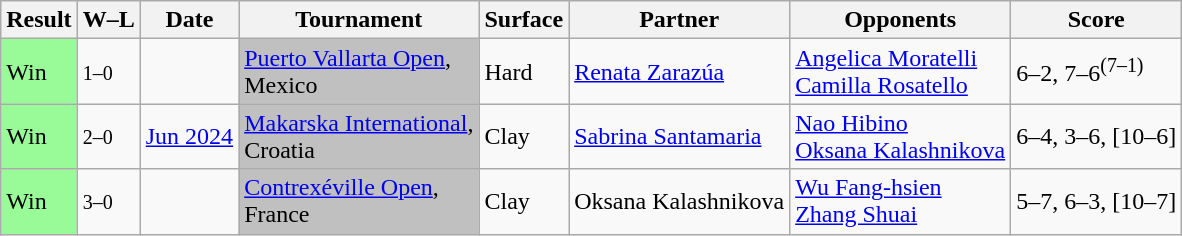<table class="sortable wikitable">
<tr>
<th>Result</th>
<th class="unsortable">W–L</th>
<th>Date</th>
<th>Tournament</th>
<th>Surface</th>
<th>Partner</th>
<th>Opponents</th>
<th class="unsortable">Score</th>
</tr>
<tr>
<td style=background:#98fb98;>Win</td>
<td><small>1–0</small></td>
<td><a href='#'></a></td>
<td style=background:silver><a href='#'>Puerto Vallarta Open</a>, <br>Mexico</td>
<td>Hard</td>
<td> <a href='#'>Renata Zarazúa</a></td>
<td> <a href='#'>Angelica Moratelli</a> <br>  <a href='#'>Camilla Rosatello</a></td>
<td>6–2, 7–6<sup>(7–1)</sup></td>
</tr>
<tr>
<td style=background:#98fb98;>Win</td>
<td><small>2–0</small></td>
<td><a href='#'>Jun 2024</a></td>
<td bgcolor=silver><a href='#'>Makarska International</a>, <br>Croatia</td>
<td>Clay</td>
<td> <a href='#'>Sabrina Santamaria</a></td>
<td> <a href='#'>Nao Hibino</a> <br>  <a href='#'>Oksana Kalashnikova</a></td>
<td>6–4, 3–6, [10–6]</td>
</tr>
<tr>
<td style="background:#98fb98;">Win</td>
<td><small>3–0</small></td>
<td><a href='#'></a></td>
<td bgcolor=silver><a href='#'>Contrexéville Open</a>, <br>France</td>
<td>Clay</td>
<td> Oksana Kalashnikova</td>
<td> <a href='#'>Wu Fang-hsien</a> <br>  <a href='#'>Zhang Shuai</a></td>
<td>5–7, 6–3, [10–7]</td>
</tr>
</table>
